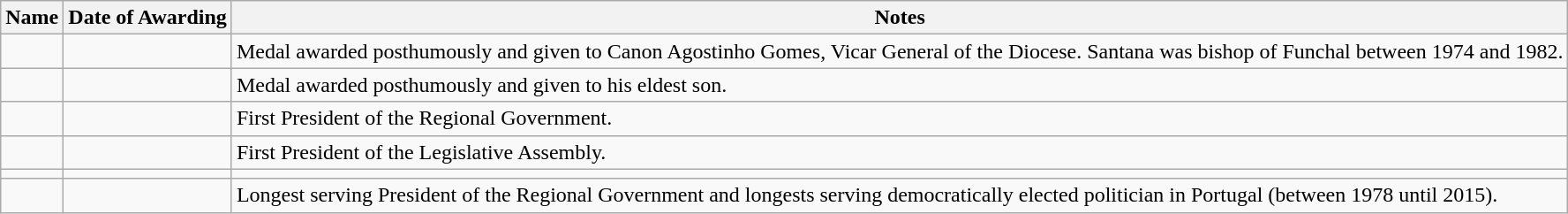<table class="wikitable">
<tr>
<th>Name</th>
<th>Date of Awarding</th>
<th>Notes</th>
</tr>
<tr>
<td></td>
<td></td>
<td>Medal awarded posthumously and given to Canon Agostinho Gomes, Vicar General of the Diocese. Santana was bishop of Funchal between 1974 and 1982.</td>
</tr>
<tr>
<td></td>
<td></td>
<td>Medal awarded posthumously and given to his eldest son.</td>
</tr>
<tr>
<td></td>
<td></td>
<td>First President of the Regional Government.</td>
</tr>
<tr>
<td></td>
<td></td>
<td>First President of the Legislative Assembly.</td>
</tr>
<tr>
<td></td>
<td></td>
<td></td>
</tr>
<tr>
<td></td>
<td></td>
<td>Longest serving President of the Regional Government and longests serving democratically elected politician in Portugal (between 1978 until 2015).</td>
</tr>
</table>
